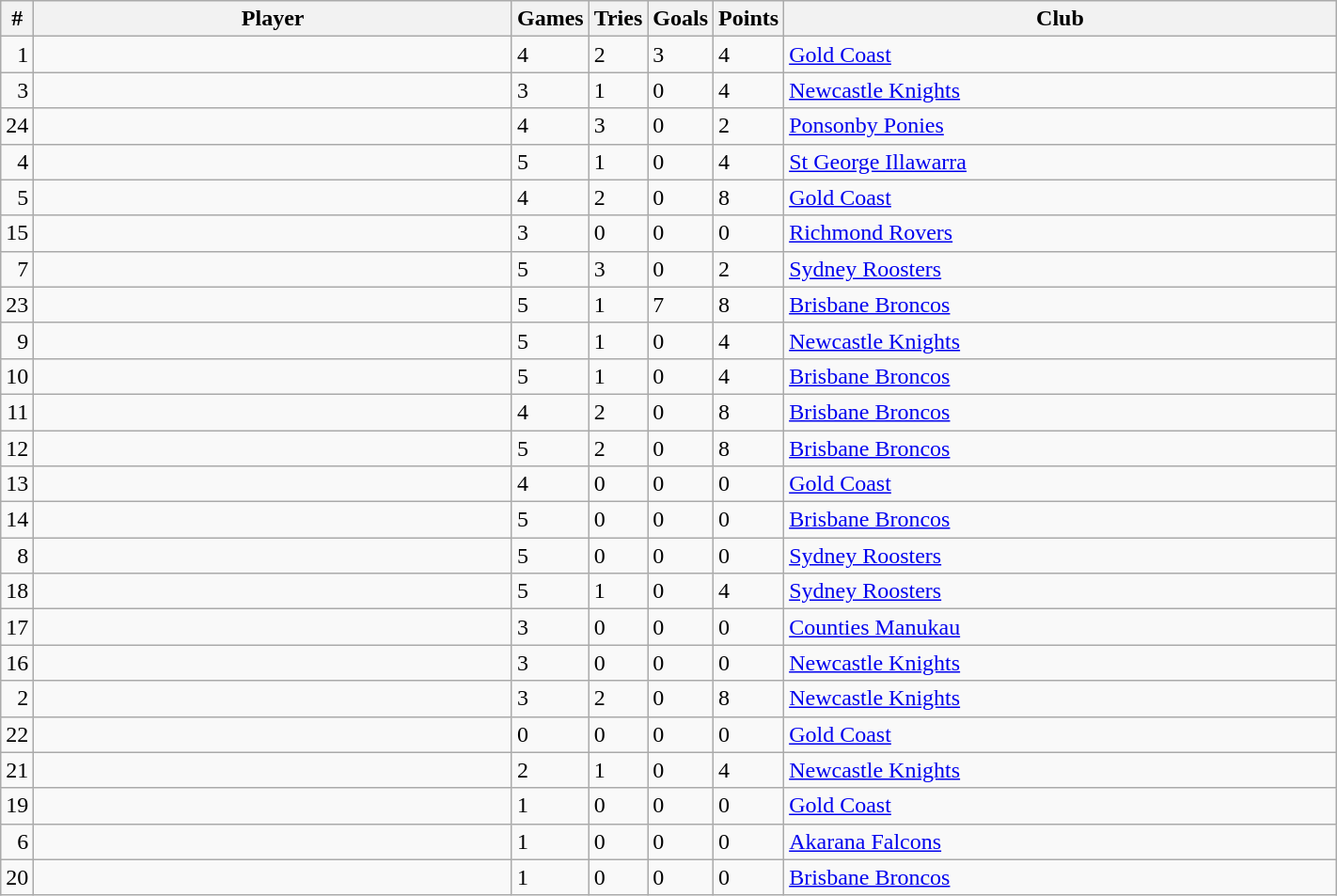<table class="wikitable sortable" style="width:75%;text-align:left">
<tr>
<th width=2%>#</th>
<th width=40%>Player</th>
<th width=2%>Games</th>
<th width=2%>Tries</th>
<th width=2%>Goals</th>
<th width=2%>Points</th>
<th width=46%>Club</th>
</tr>
<tr>
<td style="text-align:right; ">1</td>
<td></td>
<td>4</td>
<td>2</td>
<td>3</td>
<td>4</td>
<td><a href='#'>Gold Coast</a></td>
</tr>
<tr>
<td style="text-align:right; ">3</td>
<td></td>
<td>3</td>
<td>1</td>
<td>0</td>
<td>4</td>
<td><a href='#'>Newcastle Knights</a></td>
</tr>
<tr>
<td style="text-align:right; ">24</td>
<td></td>
<td>4</td>
<td>3</td>
<td>0</td>
<td>2</td>
<td><a href='#'>Ponsonby Ponies</a></td>
</tr>
<tr>
<td style="text-align:right; ">4</td>
<td></td>
<td>5</td>
<td>1</td>
<td>0</td>
<td>4</td>
<td><a href='#'>St George Illawarra</a></td>
</tr>
<tr>
<td style="text-align:right; ">5</td>
<td></td>
<td>4</td>
<td>2</td>
<td>0</td>
<td>8</td>
<td><a href='#'>Gold Coast</a></td>
</tr>
<tr>
<td style="text-align:right; ">15</td>
<td></td>
<td>3</td>
<td>0</td>
<td>0</td>
<td>0</td>
<td><a href='#'>Richmond Rovers</a></td>
</tr>
<tr>
<td style="text-align:right; ">7</td>
<td></td>
<td>5</td>
<td>3</td>
<td>0</td>
<td>2</td>
<td><a href='#'>Sydney Roosters</a></td>
</tr>
<tr>
<td style="text-align:right; ">23</td>
<td></td>
<td>5</td>
<td>1</td>
<td>7</td>
<td>8</td>
<td><a href='#'>Brisbane Broncos</a></td>
</tr>
<tr>
<td style="text-align:right; ">9</td>
<td></td>
<td>5</td>
<td>1</td>
<td>0</td>
<td>4</td>
<td><a href='#'>Newcastle Knights</a></td>
</tr>
<tr>
<td style="text-align:right; ">10</td>
<td></td>
<td>5</td>
<td>1</td>
<td>0</td>
<td>4</td>
<td><a href='#'>Brisbane Broncos</a></td>
</tr>
<tr>
<td style="text-align:right; ">11</td>
<td></td>
<td>4</td>
<td>2</td>
<td>0</td>
<td>8</td>
<td><a href='#'>Brisbane Broncos</a></td>
</tr>
<tr>
<td style="text-align:right; ">12</td>
<td></td>
<td>5</td>
<td>2</td>
<td>0</td>
<td>8</td>
<td><a href='#'>Brisbane Broncos</a></td>
</tr>
<tr>
<td style="text-align:right; ">13</td>
<td></td>
<td>4</td>
<td>0</td>
<td>0</td>
<td>0</td>
<td><a href='#'>Gold Coast</a></td>
</tr>
<tr>
<td style="text-align:right; ">14</td>
<td></td>
<td>5</td>
<td>0</td>
<td>0</td>
<td>0</td>
<td><a href='#'>Brisbane Broncos</a></td>
</tr>
<tr>
<td style="text-align:right; ">8</td>
<td></td>
<td>5</td>
<td>0</td>
<td>0</td>
<td>0</td>
<td><a href='#'>Sydney Roosters</a></td>
</tr>
<tr>
<td style="text-align:right; ">18</td>
<td></td>
<td>5</td>
<td>1</td>
<td>0</td>
<td>4</td>
<td><a href='#'>Sydney Roosters</a></td>
</tr>
<tr>
<td style="text-align:right; ">17</td>
<td></td>
<td>3</td>
<td>0</td>
<td>0</td>
<td>0</td>
<td><a href='#'>Counties Manukau</a></td>
</tr>
<tr>
<td style="text-align:right; ">16</td>
<td></td>
<td>3</td>
<td>0</td>
<td>0</td>
<td>0</td>
<td><a href='#'>Newcastle Knights</a></td>
</tr>
<tr>
<td style="text-align:right; ">2</td>
<td></td>
<td>3</td>
<td>2</td>
<td>0</td>
<td>8</td>
<td><a href='#'>Newcastle Knights</a></td>
</tr>
<tr>
<td style="text-align:right; ">22</td>
<td></td>
<td>0</td>
<td>0</td>
<td>0</td>
<td>0</td>
<td><a href='#'>Gold Coast</a></td>
</tr>
<tr>
<td style="text-align:right; ">21</td>
<td></td>
<td>2</td>
<td>1</td>
<td>0</td>
<td>4</td>
<td><a href='#'>Newcastle Knights</a></td>
</tr>
<tr>
<td style="text-align:right; ">19</td>
<td></td>
<td>1</td>
<td>0</td>
<td>0</td>
<td>0</td>
<td><a href='#'>Gold Coast</a></td>
</tr>
<tr>
<td style="text-align:right; ">6</td>
<td></td>
<td>1</td>
<td>0</td>
<td>0</td>
<td>0</td>
<td><a href='#'>Akarana Falcons</a></td>
</tr>
<tr>
<td style="text-align:right; ">20</td>
<td></td>
<td>1</td>
<td>0</td>
<td>0</td>
<td>0</td>
<td><a href='#'>Brisbane Broncos</a></td>
</tr>
</table>
